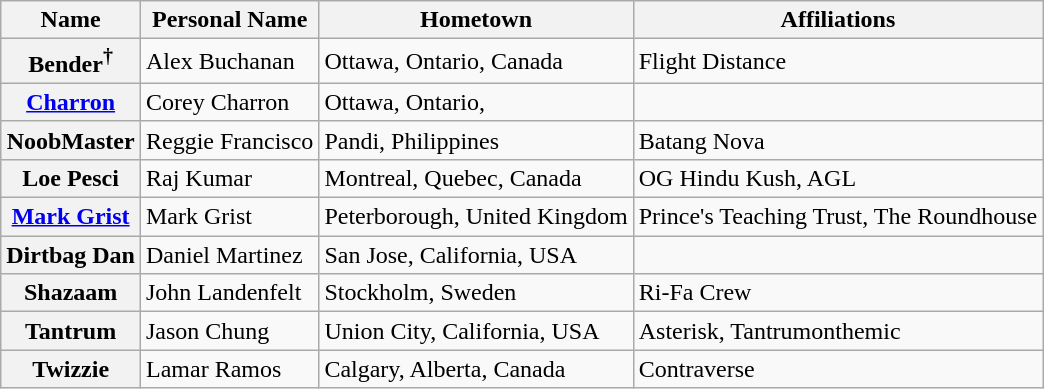<table class="wikitable sortable plainrowheaders mw-datatable">
<tr>
<th scope="col">Name</th>
<th scope="col">Personal Name</th>
<th scope="col">Hometown</th>
<th scope="col">Affiliations</th>
</tr>
<tr>
<th scope="row">Bender<sup>†</sup></th>
<td>Alex Buchanan</td>
<td>Ottawa, Ontario, Canada</td>
<td>Flight Distance</td>
</tr>
<tr>
<th scope="row"><a href='#'>Charron</a></th>
<td>Corey Charron</td>
<td>Ottawa, Ontario,</td>
</tr>
<tr>
<th scope="row">NoobMaster</th>
<td>Reggie Francisco</td>
<td>Pandi, Philippines</td>
<td>Batang Nova</td>
</tr>
<tr>
<th scope="row">Loe Pesci</th>
<td>Raj Kumar</td>
<td>Montreal, Quebec, Canada</td>
<td>OG Hindu Kush, AGL</td>
</tr>
<tr>
<th scope="row"><a href='#'>Mark Grist</a></th>
<td>Mark Grist</td>
<td>Peterborough, United Kingdom</td>
<td>Prince's Teaching Trust, The Roundhouse</td>
</tr>
<tr>
<th scope="row">Dirtbag Dan</th>
<td>Daniel Martinez</td>
<td>San Jose, California, USA</td>
</tr>
<tr>
<th scope="row">Shazaam</th>
<td>John Landenfelt</td>
<td>Stockholm, Sweden</td>
<td>Ri-Fa Crew</td>
</tr>
<tr>
<th scope="row">Tantrum</th>
<td>Jason Chung</td>
<td>Union City, California, USA</td>
<td>Asterisk, Tantrumonthemic</td>
</tr>
<tr>
<th scope="row">Twizzie</th>
<td>Lamar Ramos</td>
<td>Calgary, Alberta, Canada</td>
<td>Contraverse</td>
</tr>
</table>
